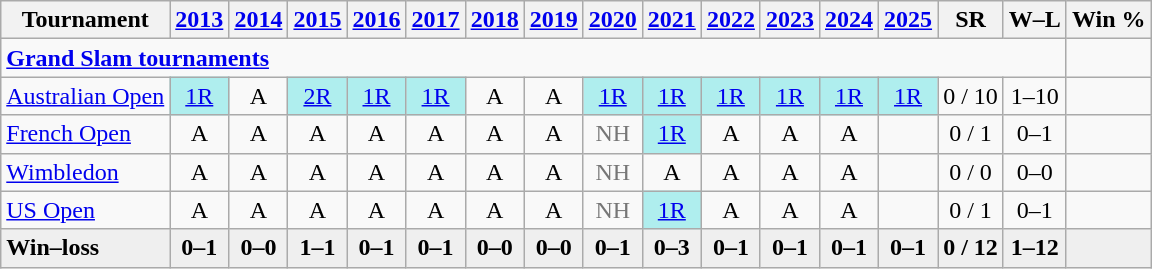<table class="wikitable" style="text-align:center">
<tr>
<th>Tournament</th>
<th><a href='#'>2013</a></th>
<th><a href='#'>2014</a></th>
<th><a href='#'>2015</a></th>
<th><a href='#'>2016</a></th>
<th><a href='#'>2017</a></th>
<th><a href='#'>2018</a></th>
<th><a href='#'>2019</a></th>
<th><a href='#'>2020</a></th>
<th><a href='#'>2021</a></th>
<th><a href='#'>2022</a></th>
<th><a href='#'>2023</a></th>
<th><a href='#'>2024</a></th>
<th><a href='#'>2025</a></th>
<th>SR</th>
<th>W–L</th>
<th>Win %</th>
</tr>
<tr>
<td colspan="16" style="text-align:left"><a href='#'><strong>Grand Slam tournaments</strong></a></td>
</tr>
<tr>
<td align="left"><a href='#'>Australian Open</a></td>
<td bgcolor=afeeee><a href='#'>1R</a></td>
<td>A</td>
<td bgcolor="afeeee"><a href='#'>2R</a></td>
<td bgcolor="afeeee"><a href='#'>1R</a></td>
<td bgcolor="afeeee"><a href='#'>1R</a></td>
<td>A</td>
<td>A</td>
<td bgcolor="afeeee"><a href='#'>1R</a></td>
<td bgcolor="afeeee"><a href='#'>1R</a></td>
<td bgcolor="afeeee"><a href='#'>1R</a></td>
<td bgcolor="afeeee"><a href='#'>1R</a></td>
<td bgcolor=afeeee><a href='#'>1R</a></td>
<td bgcolor="afeeee"><a href='#'>1R</a></td>
<td>0 / 10</td>
<td>1–10</td>
<td></td>
</tr>
<tr>
<td align="left"><a href='#'>French Open</a></td>
<td>A</td>
<td>A</td>
<td>A</td>
<td>A</td>
<td>A</td>
<td>A</td>
<td>A</td>
<td style="color:#767676">NH</td>
<td bgcolor="afeeee"><a href='#'>1R</a></td>
<td>A</td>
<td>A</td>
<td>A</td>
<td></td>
<td>0 / 1</td>
<td>0–1</td>
<td></td>
</tr>
<tr>
<td align="left"><a href='#'>Wimbledon</a></td>
<td>A</td>
<td>A</td>
<td>A</td>
<td>A</td>
<td>A</td>
<td>A</td>
<td>A</td>
<td style="color:#767676">NH</td>
<td>A</td>
<td>A</td>
<td>A</td>
<td>A</td>
<td></td>
<td>0 / 0</td>
<td>0–0</td>
<td></td>
</tr>
<tr>
<td align="left"><a href='#'>US Open</a></td>
<td>A</td>
<td>A</td>
<td>A</td>
<td>A</td>
<td>A</td>
<td>A</td>
<td>A</td>
<td style="color:#767676">NH</td>
<td bgcolor="afeeee"><a href='#'>1R</a></td>
<td>A</td>
<td>A</td>
<td>A</td>
<td></td>
<td>0 / 1</td>
<td>0–1</td>
<td></td>
</tr>
<tr style="font-weight:bold;background:#efefef">
<td style="text-align:left">Win–loss</td>
<td>0–1</td>
<td>0–0</td>
<td>1–1</td>
<td>0–1</td>
<td>0–1</td>
<td>0–0</td>
<td>0–0</td>
<td>0–1</td>
<td>0–3</td>
<td>0–1</td>
<td>0–1</td>
<td>0–1</td>
<td>0–1</td>
<td>0 / 12</td>
<td>1–12</td>
<td></td>
</tr>
</table>
